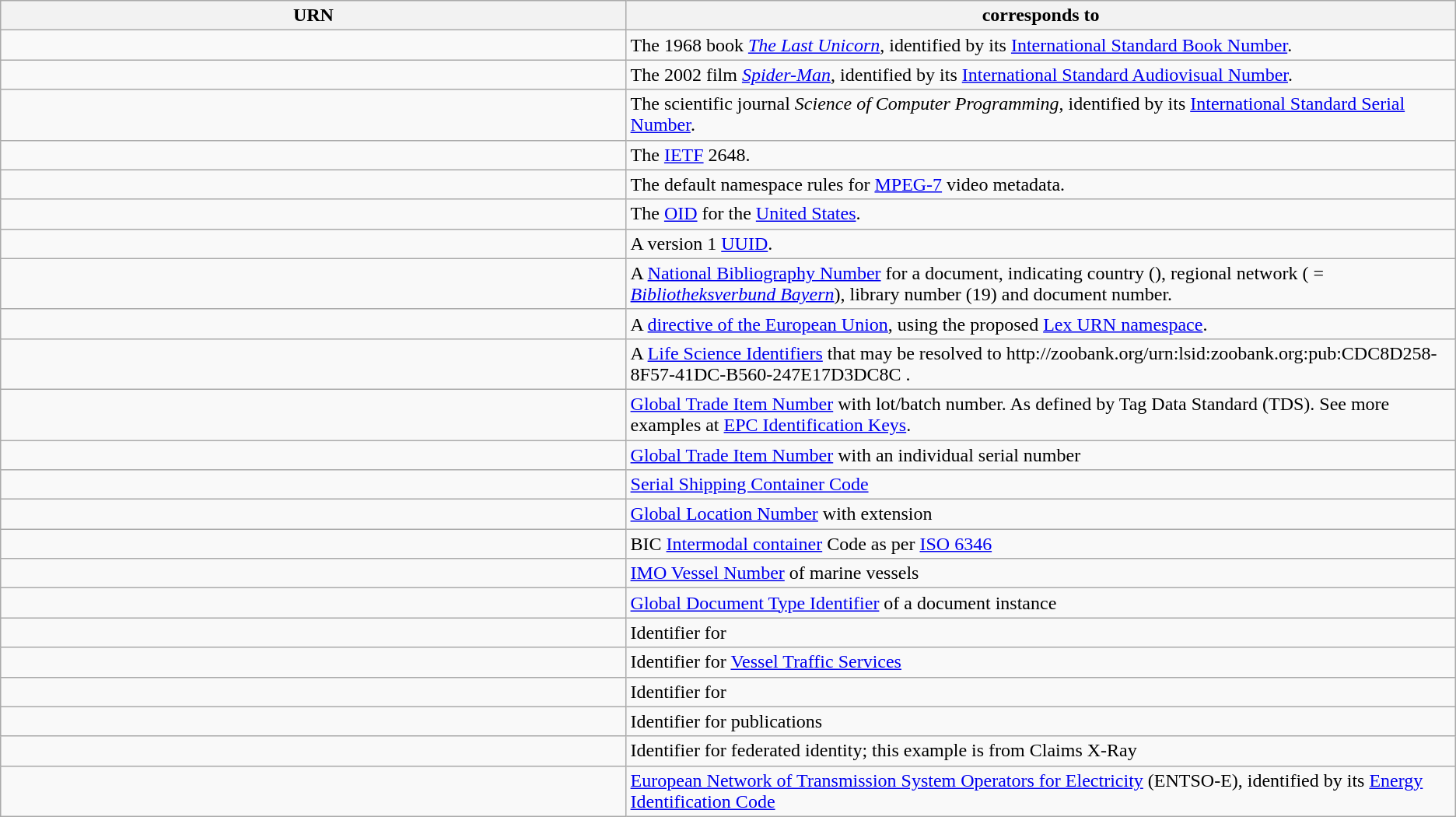<table class="wikitable">
<tr>
<th style="width:43%;">URN</th>
<th style="width:57%;">corresponds to</th>
</tr>
<tr>
<td></td>
<td>The 1968 book <em><a href='#'>The Last Unicorn</a></em>, identified by its <a href='#'>International Standard Book Number</a>.</td>
</tr>
<tr>
<td></td>
<td>The 2002 film <em><a href='#'>Spider-Man</a></em>, identified by its <a href='#'>International Standard Audiovisual Number</a>.</td>
</tr>
<tr>
<td></td>
<td>The scientific journal <em>Science of Computer Programming</em>, identified by its <a href='#'>International Standard Serial Number</a>.</td>
</tr>
<tr>
<td></td>
<td>The <a href='#'>IETF</a> 2648.</td>
</tr>
<tr>
<td></td>
<td>The default namespace rules for <a href='#'>MPEG-7</a> video metadata.</td>
</tr>
<tr>
<td></td>
<td>The <a href='#'>OID</a> for the <a href='#'>United States</a>.</td>
</tr>
<tr>
<td></td>
<td>A version 1 <a href='#'>UUID</a>.</td>
</tr>
<tr>
<td></td>
<td>A <a href='#'>National Bibliography Number</a> for a document, indicating country (<a href='#'></a>), regional network ( = <em><a href='#'>Bibliotheksverbund Bayern</a></em>), library number (19) and document number.</td>
</tr>
<tr>
<td></td>
<td>A <a href='#'>directive of the European Union</a>, using the proposed <a href='#'>Lex URN namespace</a>.</td>
</tr>
<tr>
<td></td>
<td>A <a href='#'>Life Science Identifiers</a> that may be resolved to http://zoobank.org/urn:lsid:zoobank.org:pub:CDC8D258-8F57-41DC-B560-247E17D3DC8C .</td>
</tr>
<tr>
<td></td>
<td><a href='#'>Global Trade Item Number</a> with lot/batch number. As defined by Tag Data Standard (TDS). See more examples at <a href='#'>EPC Identification Keys</a>.</td>
</tr>
<tr>
<td></td>
<td><a href='#'>Global Trade Item Number</a> with an individual serial number</td>
</tr>
<tr>
<td></td>
<td><a href='#'>Serial Shipping Container Code</a></td>
</tr>
<tr>
<td></td>
<td><a href='#'>Global Location Number</a> with extension</td>
</tr>
<tr>
<td></td>
<td>BIC <a href='#'>Intermodal container</a> Code as per <a href='#'>ISO 6346</a></td>
</tr>
<tr>
<td></td>
<td><a href='#'>IMO Vessel Number</a> of marine vessels</td>
</tr>
<tr>
<td></td>
<td><a href='#'>Global Document Type Identifier</a> of a document instance</td>
</tr>
<tr>
<td></td>
<td>Identifier for </td>
</tr>
<tr>
<td></td>
<td>Identifier for <a href='#'>Vessel Traffic Services</a></td>
</tr>
<tr>
<td></td>
<td>Identifier for </td>
</tr>
<tr>
<td></td>
<td>Identifier for  publications</td>
</tr>
<tr>
<td></td>
<td>Identifier for federated identity; this example is from Claims X-Ray</td>
</tr>
<tr>
<td></td>
<td><a href='#'>European Network of Transmission System Operators for Electricity</a> (ENTSO-E), identified by its <a href='#'>Energy Identification Code</a></td>
</tr>
</table>
